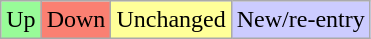<table class="wikitable">
<tr>
<td bgcolor="#98fb98">Up</td>
<td bgcolor="#fa8072">Down</td>
<td bgcolor="#ffff99">Unchanged</td>
<td bgcolor="#CCCCFF">New/re-entry</td>
</tr>
</table>
